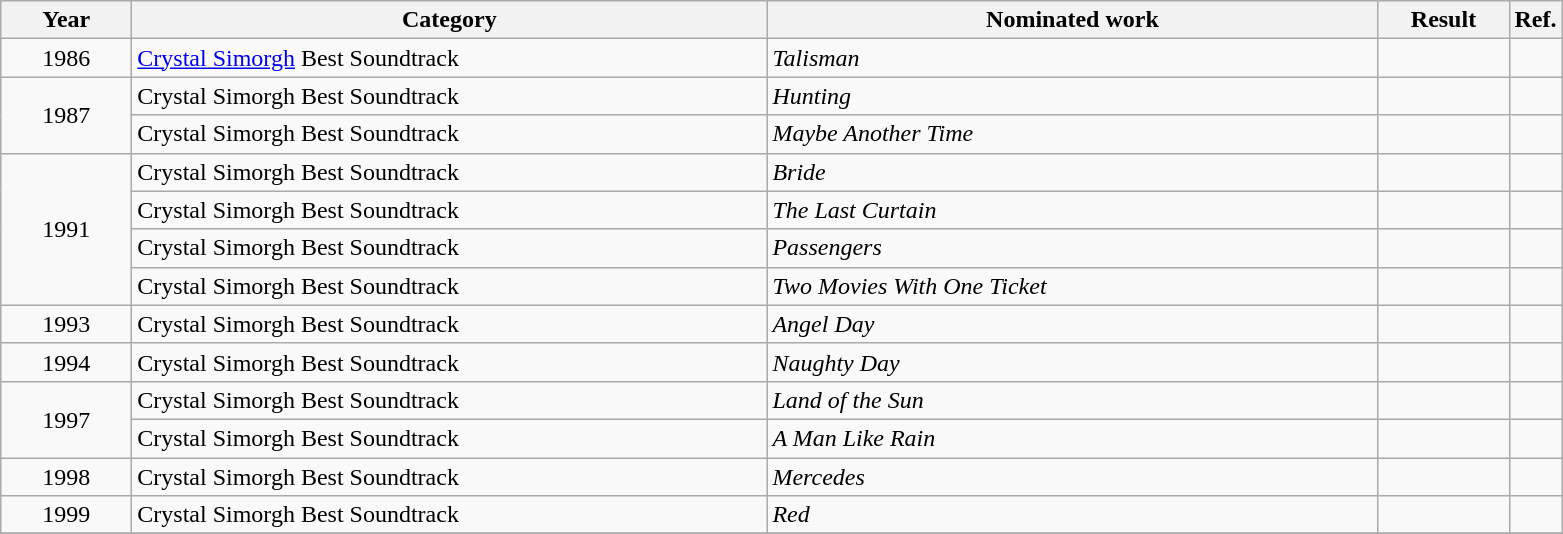<table class=wikitable>
<tr>
<th scope="col" style="width:5em;">Year</th>
<th scope="col" style="width:26em;">Category</th>
<th scope="col" style="width:25em;">Nominated work</th>
<th scope="col" style="width:5em;">Result</th>
<th>Ref.</th>
</tr>
<tr>
<td style="text-align:center;">1986</td>
<td><a href='#'>Crystal Simorgh</a> Best Soundtrack</td>
<td><em>Talisman</em></td>
<td></td>
<td></td>
</tr>
<tr>
<td style="text-align:center;", rowspan=2>1987</td>
<td>Crystal Simorgh Best Soundtrack</td>
<td><em>Hunting</em></td>
<td></td>
<td></td>
</tr>
<tr>
<td>Crystal Simorgh Best Soundtrack</td>
<td><em>Maybe Another Time</em></td>
<td></td>
<td></td>
</tr>
<tr>
<td style="text-align:center;", rowspan=4>1991</td>
<td>Crystal Simorgh Best Soundtrack</td>
<td><em>Bride</em></td>
<td></td>
<td></td>
</tr>
<tr>
<td>Crystal Simorgh Best Soundtrack</td>
<td><em>The Last Curtain</em></td>
<td></td>
<td></td>
</tr>
<tr>
<td>Crystal Simorgh Best Soundtrack</td>
<td><em>Passengers</em></td>
<td></td>
<td></td>
</tr>
<tr>
<td>Crystal Simorgh Best Soundtrack</td>
<td><em>Two Movies With One Ticket</em></td>
<td></td>
<td></td>
</tr>
<tr>
<td style="text-align:center;">1993</td>
<td>Crystal Simorgh Best Soundtrack</td>
<td><em>Angel Day</em></td>
<td></td>
<td></td>
</tr>
<tr>
<td style="text-align:center;">1994</td>
<td>Crystal Simorgh Best Soundtrack</td>
<td><em>Naughty Day</em></td>
<td></td>
<td></td>
</tr>
<tr>
<td style="text-align:center;", rowspan=2>1997</td>
<td>Crystal Simorgh Best Soundtrack</td>
<td><em>Land of the Sun</em></td>
<td></td>
<td></td>
</tr>
<tr>
<td>Crystal Simorgh Best Soundtrack</td>
<td><em>A Man Like Rain</em></td>
<td></td>
<td></td>
</tr>
<tr>
<td style="text-align:center;">1998</td>
<td>Crystal Simorgh Best Soundtrack</td>
<td><em>Mercedes</em></td>
<td></td>
<td></td>
</tr>
<tr>
<td style="text-align:center;">1999</td>
<td>Crystal Simorgh Best Soundtrack</td>
<td><em>Red</em></td>
<td></td>
<td></td>
</tr>
<tr>
</tr>
</table>
